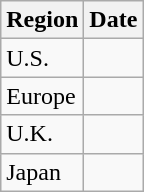<table class="wikitable">
<tr>
<th>Region</th>
<th>Date</th>
</tr>
<tr>
<td>U.S.</td>
<td></td>
</tr>
<tr>
<td>Europe</td>
<td></td>
</tr>
<tr>
<td>U.K.</td>
<td></td>
</tr>
<tr>
<td>Japan</td>
<td></td>
</tr>
</table>
